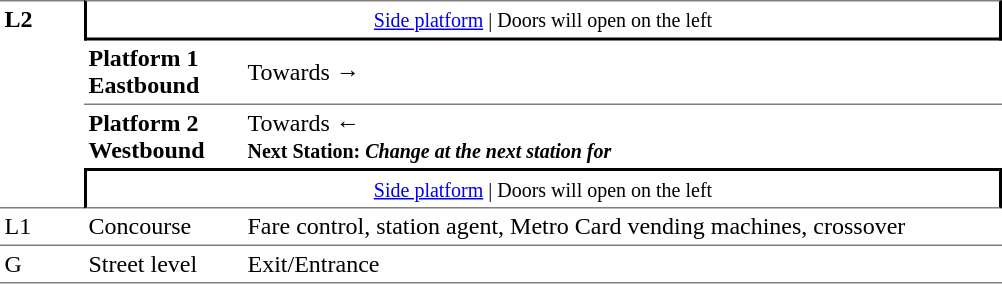<table table border=0 cellspacing=0 cellpadding=3>
<tr>
<td style="border-top:solid 1px grey;border-bottom:solid 1px grey;" width=50 rowspan=4 valign=top><strong>L2</strong></td>
<td style="border-top:solid 1px grey;border-right:solid 2px black;border-left:solid 2px black;border-bottom:solid 2px black;text-align:center;" colspan=2><small><a href='#'>Side platform</a> | Doors will open on the left </small></td>
</tr>
<tr>
<td style="border-bottom:solid 1px grey;" width=100><span><strong>Platform 1</strong><br><strong>Eastbound</strong></span></td>
<td style="border-bottom:solid 1px grey;" width=500>Towards → </td>
</tr>
<tr>
<td><span><strong>Platform 2</strong><br><strong>Westbound</strong></span></td>
<td><span></span>Towards ← <br><small><strong>Next Station:</strong> </small> <small><strong><em>Change at the next station for <strong><em></small></td>
</tr>
<tr>
<td style="border-top:solid 2px black;border-right:solid 2px black;border-left:solid 2px black;border-bottom:solid 1px grey;text-align:center;" colspan=2><small><a href='#'>Side platform</a> | Doors will open on the left </small></td>
</tr>
<tr>
<td valign=top></strong>L1<strong></td>
<td valign=top>Concourse</td>
<td valign=top>Fare control, station agent, Metro Card vending machines, crossover</td>
</tr>
<tr>
<td style="border-bottom:solid 1px grey;border-top:solid 1px grey;" width=50 valign=top></strong>G<strong></td>
<td style="border-top:solid 1px grey;border-bottom:solid 1px grey;" width=100 valign=top>Street level</td>
<td style="border-top:solid 1px grey;border-bottom:solid 1px grey;" width=500 valign=top>Exit/Entrance</td>
</tr>
</table>
